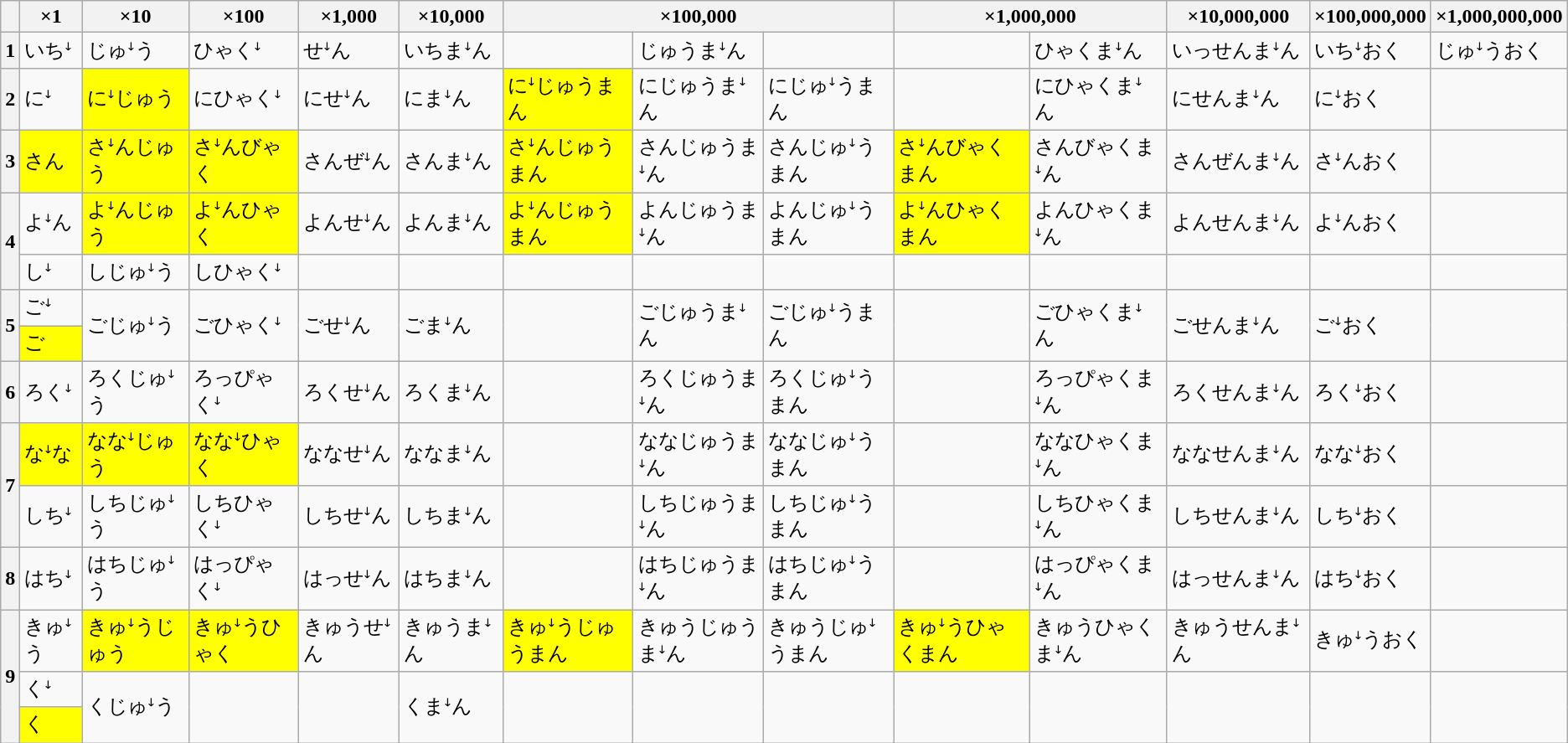<table class="wikitable">
<tr>
<th></th>
<th>×1</th>
<th>×10</th>
<th>×100</th>
<th>×1,000</th>
<th>×10,000</th>
<th colspan=3>×100,000</th>
<th colspan=2>×1,000,000</th>
<th>×10,000,000</th>
<th>×100,000,000</th>
<th>×1,000,000,000</th>
</tr>
<tr>
<th>1</th>
<td>いちꜜ</td>
<td>じゅꜜう</td>
<td>ひゃくꜜ</td>
<td>せꜜん</td>
<td>いちまꜜん</td>
<td></td>
<td>じゅうまꜜん</td>
<td></td>
<td></td>
<td>ひゃくまꜜん</td>
<td>いっせんまꜜん</td>
<td>いちꜜおく</td>
<td>じゅꜜうおく</td>
</tr>
<tr>
<th>2</th>
<td>にꜜ</td>
<td style="background:yellow">にꜜじゅう</td>
<td>にひゃくꜜ</td>
<td>にせꜜん</td>
<td>にまꜜん</td>
<td style="background:yellow">にꜜじゅうまん</td>
<td>にじゅうまꜜん</td>
<td>にじゅꜜうまん</td>
<td></td>
<td>にひゃくまꜜん</td>
<td>にせんまꜜん</td>
<td>にꜜおく</td>
<td></td>
</tr>
<tr>
<th>3</th>
<td style="background:yellow">さん</td>
<td style="background:yellow">さꜜんじゅう</td>
<td style="background:yellow">さꜜんびゃく</td>
<td>さんぜꜜん</td>
<td>さんまꜜん</td>
<td style="background:yellow">さꜜんじゅうまん</td>
<td>さんじゅうまꜜん</td>
<td>さんじゅꜜうまん</td>
<td style="background:yellow">さꜜんびゃくまん</td>
<td>さんびゃくまꜜん</td>
<td>さんぜんまꜜん</td>
<td>さꜜんおく</td>
<td></td>
</tr>
<tr>
<th rowspan=2>4</th>
<td>よꜜん</td>
<td style="background:yellow">よꜜんじゅう</td>
<td style="background:yellow">よꜜんひゃく</td>
<td>よんせꜜん</td>
<td>よんまꜜん</td>
<td style="background:yellow">よꜜんじゅうまん</td>
<td>よんじゅうまꜜん</td>
<td>よんじゅꜜうまん</td>
<td style="background:yellow">よꜜんひゃくまん</td>
<td>よんひゃくまꜜん</td>
<td>よんせんまꜜん</td>
<td>よꜜんおく</td>
<td></td>
</tr>
<tr>
<td>しꜜ</td>
<td>しじゅꜜう</td>
<td>しひゃくꜜ</td>
<td></td>
<td></td>
<td></td>
<td></td>
<td></td>
<td></td>
<td></td>
<td></td>
<td></td>
<td></td>
</tr>
<tr>
<th rowspan=2>5</th>
<td>ごꜜ</td>
<td rowspan=2>ごじゅꜜう</td>
<td rowspan=2>ごひゃくꜜ</td>
<td rowspan=2>ごせꜜん</td>
<td rowspan=2>ごまꜜん</td>
<td rowspan=2></td>
<td rowspan=2>ごじゅうまꜜん</td>
<td rowspan=2>ごじゅꜜうまん</td>
<td rowspan=2></td>
<td rowspan=2>ごひゃくまꜜん</td>
<td rowspan=2>ごせんまꜜん</td>
<td rowspan=2>ごꜜおく</td>
<td rowspan=2></td>
</tr>
<tr>
<td style="background:yellow">ご</td>
</tr>
<tr>
<th>6</th>
<td>ろくꜜ</td>
<td>ろくじゅꜜう</td>
<td>ろっぴゃくꜜ</td>
<td>ろくせꜜん</td>
<td>ろくまꜜん</td>
<td></td>
<td>ろくじゅうまꜜん</td>
<td>ろくじゅꜜうまん</td>
<td></td>
<td>ろっぴゃくまꜜん</td>
<td>ろくせんまꜜん</td>
<td>ろくꜜおく</td>
<td></td>
</tr>
<tr>
<th rowspan=2>7</th>
<td style="background:yellow">なꜜな</td>
<td style="background:yellow">ななꜜじゅう</td>
<td style="background:yellow">ななꜜひゃく</td>
<td>ななせꜜん</td>
<td>ななまꜜん</td>
<td></td>
<td>ななじゅうまꜜん</td>
<td>ななじゅꜜうまん</td>
<td></td>
<td>ななひゃくまꜜん</td>
<td>ななせんまꜜん</td>
<td>ななꜜおく</td>
<td></td>
</tr>
<tr>
<td>しちꜜ</td>
<td>しちじゅꜜう</td>
<td>しちひゃくꜜ</td>
<td>しちせꜜん</td>
<td>しちまꜜん</td>
<td></td>
<td>しちじゅうまꜜん</td>
<td>しちじゅꜜうまん</td>
<td></td>
<td>しちひゃくまꜜん</td>
<td>しちせんまꜜん</td>
<td>しちꜜおく</td>
<td></td>
</tr>
<tr>
<th>8</th>
<td>はちꜜ</td>
<td>はちじゅꜜう</td>
<td>はっぴゃくꜜ</td>
<td>はっせꜜん</td>
<td>はちまꜜん</td>
<td></td>
<td>はちじゅうまꜜん</td>
<td>はちじゅꜜうまん</td>
<td></td>
<td>はっぴゃくまꜜん</td>
<td>はっせんまꜜん</td>
<td>はちꜜおく</td>
<td></td>
</tr>
<tr>
<th rowspan=3>9</th>
<td>きゅꜜう</td>
<td style="background:yellow">きゅꜜうじゅう</td>
<td style="background:yellow">きゅꜜうひゃく</td>
<td>きゅうせꜜん</td>
<td>きゅうまꜜん</td>
<td style="background:yellow">きゅꜜうじゅうまん</td>
<td>きゅうじゅうまꜜん</td>
<td>きゅうじゅꜜうまん</td>
<td style="background:yellow">きゅꜜうひゃくまん</td>
<td>きゅうひゃくまꜜん</td>
<td>きゅうせんまꜜん</td>
<td>きゅꜜうおく</td>
<td></td>
</tr>
<tr>
<td>くꜜ</td>
<td rowspan=2>くじゅꜜう</td>
<td rowspan=2></td>
<td rowspan=2></td>
<td rowspan=2>くまꜜん</td>
<td rowspan=2></td>
<td rowspan=2></td>
<td rowspan=2></td>
<td rowspan=2></td>
<td rowspan=2></td>
<td rowspan=2></td>
<td rowspan=2></td>
<td rowspan=2></td>
</tr>
<tr>
<td style="background:yellow">く</td>
</tr>
</table>
